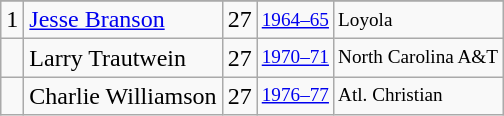<table class="wikitable">
<tr>
</tr>
<tr>
<td>1</td>
<td><a href='#'>Jesse Branson</a></td>
<td>27</td>
<td style="font-size:80%;"><a href='#'>1964–65</a></td>
<td style="font-size:80%;">Loyola</td>
</tr>
<tr>
<td></td>
<td>Larry Trautwein</td>
<td>27</td>
<td style="font-size:80%;"><a href='#'>1970–71</a></td>
<td style="font-size:80%;">North Carolina A&T</td>
</tr>
<tr>
<td></td>
<td>Charlie Williamson</td>
<td>27</td>
<td style="font-size:80%;"><a href='#'>1976–77</a></td>
<td style="font-size:80%;">Atl. Christian</td>
</tr>
</table>
